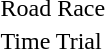<table>
<tr>
<td>Road Race</td>
<td></td>
<td></td>
<td></td>
</tr>
<tr>
<td>Time Trial</td>
<td></td>
<td></td>
<td></td>
</tr>
<tr>
</tr>
</table>
